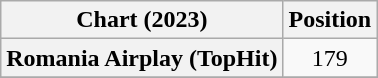<table class="wikitable plainrowheaders" style="text-align:center;">
<tr>
<th scope="col">Chart (2023)</th>
<th scope="col">Position</th>
</tr>
<tr>
<th scope="row">Romania Airplay (TopHit)</th>
<td>179</td>
</tr>
<tr>
</tr>
</table>
